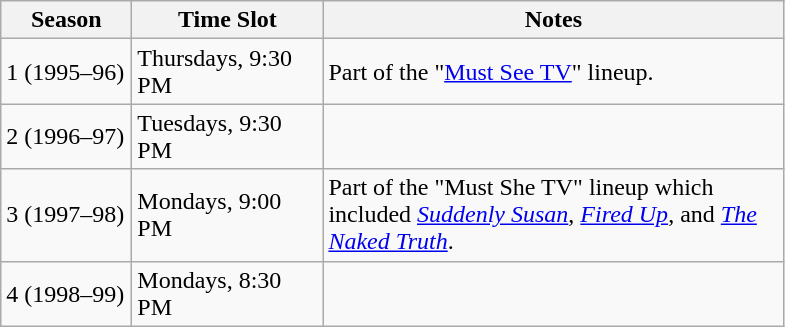<table class="wikitable">
<tr>
<th width=80px>Season</th>
<th width=120px>Time Slot</th>
<th width=300px>Notes</th>
</tr>
<tr>
<td>1 (1995–96)</td>
<td>Thursdays, 9:30 PM</td>
<td>Part of the "<a href='#'>Must See TV</a>" lineup.</td>
</tr>
<tr>
<td>2 (1996–97)</td>
<td>Tuesdays, 9:30 PM</td>
<td></td>
</tr>
<tr>
<td>3 (1997–98)</td>
<td>Mondays, 9:00 PM</td>
<td>Part of the "Must She TV" lineup which included <em><a href='#'>Suddenly Susan</a></em>, <em><a href='#'>Fired Up</a></em>, and <em><a href='#'>The Naked Truth</a></em>.</td>
</tr>
<tr>
<td>4 (1998–99)</td>
<td>Mondays, 8:30 PM</td>
<td></td>
</tr>
</table>
